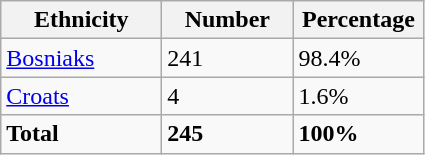<table class="wikitable">
<tr>
<th width="100px">Ethnicity</th>
<th width="80px">Number</th>
<th width="80px">Percentage</th>
</tr>
<tr>
<td><a href='#'>Bosniaks</a></td>
<td>241</td>
<td>98.4%</td>
</tr>
<tr>
<td><a href='#'>Croats</a></td>
<td>4</td>
<td>1.6%</td>
</tr>
<tr>
<td><strong>Total</strong></td>
<td><strong>245</strong></td>
<td><strong>100%</strong></td>
</tr>
</table>
